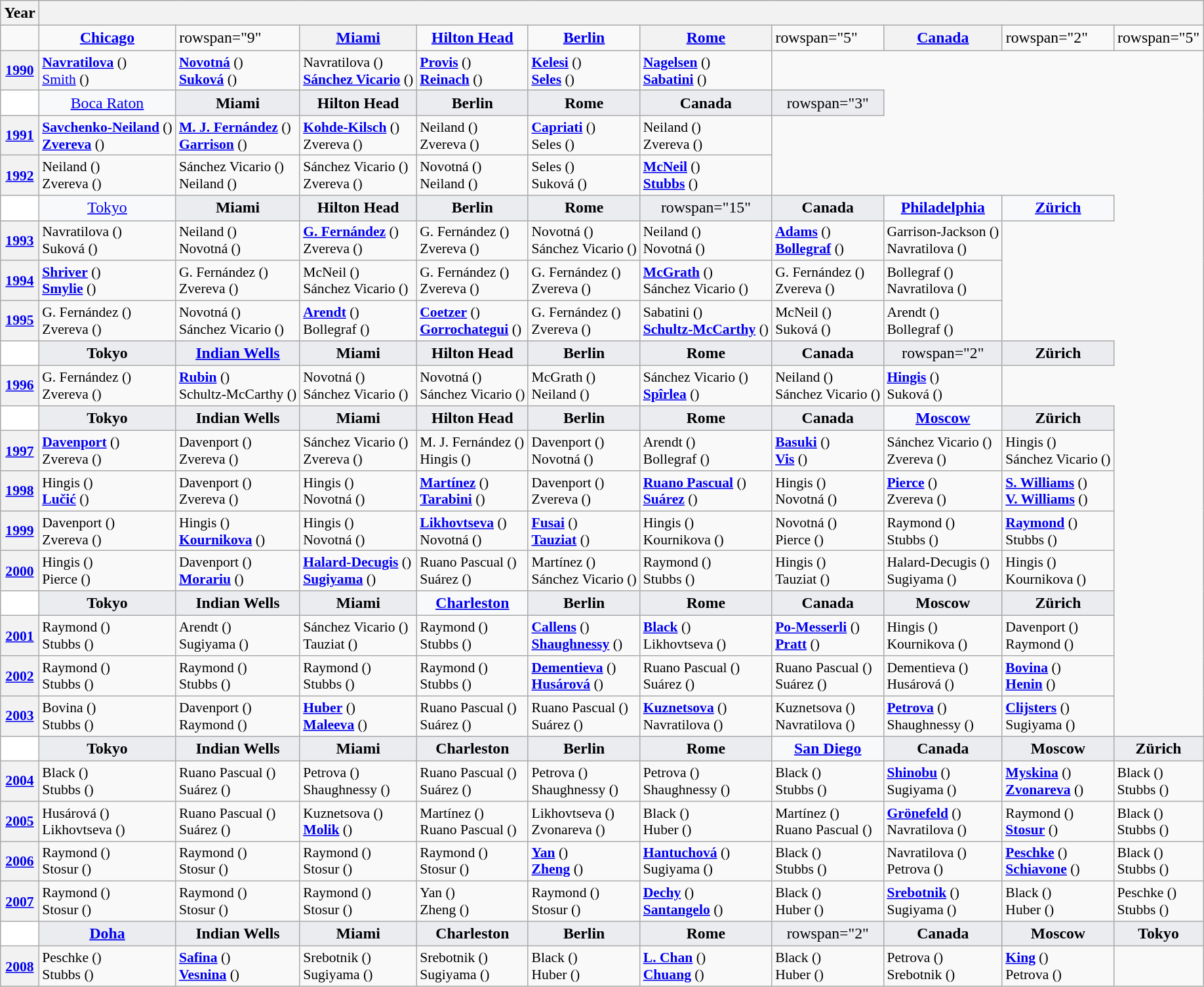<table class="wikitable nowrap sticky-table-row1 sticky-table-col1" style="font-size:90%">
<tr style="font-size:110%;">
<th scope="col">Year</th>
<th scope="colgroup" colspan=10></th>
</tr>
<tr style="font-size:110%">
<td></td>
<th scope="col" style="background:transparent"><a href='#'><u>Chicago</u></a></th>
<td>rowspan="9" </td>
<th scope="col"><a href='#'><u>Miami</u></a></th>
<th scope="col" style="background:transparent"><a href='#'><u>Hilton Head</u></a></th>
<th scope="col" style="background:transparent"><a href='#'><u>Berlin</u></a></th>
<th scope="col"><a href='#'><u>Rome</u></a></th>
<td>rowspan="5" </td>
<th scope="col"><a href='#'><u>Canada</u></a></th>
<td>rowspan="2" </td>
<td>rowspan="5" </td>
</tr>
<tr>
<th scope="row"><a href='#'>1990</a><br></th>
<td> <a href='#'><strong>Navratilova</strong></a> () <br>  <a href='#'>Smith</a> ()</td>
<td> <a href='#'><strong>Novotná</strong></a> () <br>  <a href='#'><strong>Suková</strong></a> ()</td>
<td> Navratilova () <br>  <a href='#'><strong>Sánchez Vicario</strong></a> ()</td>
<td> <a href='#'><strong>Provis</strong></a> () <br>  <a href='#'><strong>Reinach</strong></a> ()</td>
<td> <a href='#'><strong>Kelesi</strong></a> () <br>  <a href='#'><strong>Seles</strong></a> ()</td>
<td> <a href='#'><strong>Nagelsen</strong></a> () <br>  <a href='#'><strong>Sabatini</strong></a> ()</td>
</tr>
<tr style="background:#EAECF0; font-size:110%; text-align:center">
<td style="background:#fff"></td>
<td style="background:#F8F9FA"><a href='#'><u>Boca Raton</u></a></td>
<td><strong>Miami</strong></td>
<td><strong>Hilton Head</strong></td>
<td><strong>Berlin</strong></td>
<td><strong>Rome</strong></td>
<td><strong>Canada</strong></td>
<td>rowspan="3" </td>
</tr>
<tr>
<th scope="row"><a href='#'>1991</a><br></th>
<td> <a href='#'><strong>Savchenko-Neiland</strong></a> () <br>  <a href='#'><strong>Zvereva</strong></a> ()</td>
<td> <a href='#'><strong>M. J. Fernández</strong></a> () <br>  <a href='#'><strong>Garrison</strong></a> ()</td>
<td> <a href='#'><strong>Kohde-Kilsch</strong></a> () <br>  Zvereva ()</td>
<td> Neiland () <br>  Zvereva ()</td>
<td> <a href='#'><strong>Capriati</strong></a> () <br>  Seles ()</td>
<td> Neiland () <br>  Zvereva ()</td>
</tr>
<tr>
<th scope="row"><a href='#'>1992</a><br></th>
<td> Neiland () <br>  Zvereva ()</td>
<td> Sánchez Vicario () <br>  Neiland ()</td>
<td> Sánchez Vicario () <br>  Zvereva ()</td>
<td> Novotná () <br>  Neiland ()</td>
<td> Seles () <br>  Suková ()</td>
<td> <a href='#'><strong>McNeil</strong></a> () <br>  <a href='#'><strong>Stubbs</strong></a> ()</td>
</tr>
<tr style="background:#EAECF0; font-size:110%; text-align:center">
<td style="background:#fff"></td>
<td style="background:#F8F9FA"><a href='#'><u>Tokyo</u></a></td>
<td><strong>Miami</strong></td>
<td><strong>Hilton Head</strong></td>
<td><strong>Berlin</strong></td>
<td><strong>Rome</strong></td>
<td>rowspan="15" </td>
<td><strong>Canada</strong></td>
<td style="background:#F8F9FA"><strong><a href='#'><u>Philadelphia</u></a></strong></td>
<td style="background:#F8F9FA"><strong><a href='#'><u>Zürich</u></a></strong></td>
</tr>
<tr>
<th scope="row"><a href='#'>1993</a><br></th>
<td> Navratilova () <br>  Suková ()</td>
<td> Neiland () <br>  Novotná ()</td>
<td> <a href='#'><strong>G. Fernández</strong></a> () <br>  Zvereva ()</td>
<td> G. Fernández () <br>  Zvereva ()</td>
<td> Novotná () <br>  Sánchez Vicario ()</td>
<td> Neiland () <br>  Novotná ()</td>
<td> <a href='#'><strong>Adams</strong></a> () <br>  <a href='#'><strong>Bollegraf</strong></a> ()</td>
<td> Garrison-Jackson () <br>  Navratilova ()</td>
</tr>
<tr>
<th scope="row"><a href='#'>1994</a><br></th>
<td> <a href='#'><strong>Shriver</strong></a> () <br>  <a href='#'><strong>Smylie</strong></a> ()</td>
<td> G. Fernández () <br>  Zvereva ()</td>
<td> McNeil () <br>  Sánchez Vicario ()</td>
<td> G. Fernández () <br>  Zvereva ()</td>
<td> G. Fernández () <br>  Zvereva ()</td>
<td> <a href='#'><strong>McGrath</strong></a> () <br>  Sánchez Vicario ()</td>
<td> G. Fernández () <br>  Zvereva ()</td>
<td> Bollegraf () <br>  Navratilova ()</td>
</tr>
<tr>
<th scope="row"><a href='#'>1995</a><br></th>
<td> G. Fernández () <br>  Zvereva ()</td>
<td> Novotná () <br>  Sánchez Vicario ()</td>
<td> <a href='#'><strong>Arendt</strong></a> () <br>  Bollegraf ()</td>
<td> <a href='#'><strong>Coetzer</strong></a> () <br>  <a href='#'><strong>Gorrochategui</strong></a> ()</td>
<td> G. Fernández () <br>  Zvereva ()</td>
<td> Sabatini () <br>  <a href='#'><strong>Schultz-McCarthy</strong></a> ()</td>
<td> McNeil () <br>  Suková ()</td>
<td> Arendt () <br>  Bollegraf ()</td>
</tr>
<tr style="background:#EAECF0; font-size:110%; text-align:center">
<td style="background:#fff"></td>
<td><strong>Tokyo</strong></td>
<td><strong><a href='#'><u>Indian Wells</u></a></strong></td>
<td><strong>Miami</strong></td>
<td><strong>Hilton Head</strong></td>
<td><strong>Berlin</strong></td>
<td><strong>Rome</strong></td>
<td><strong>Canada</strong></td>
<td>rowspan="2" </td>
<td><strong>Zürich</strong></td>
</tr>
<tr>
<th scope="row"><a href='#'>1996</a><br></th>
<td> G. Fernández () <br>  Zvereva ()</td>
<td> <a href='#'><strong>Rubin</strong></a> () <br>  Schultz-McCarthy ()</td>
<td> Novotná () <br>  Sánchez Vicario ()</td>
<td> Novotná () <br>  Sánchez Vicario ()</td>
<td> McGrath () <br>  Neiland ()</td>
<td> Sánchez Vicario () <br>  <a href='#'><strong>Spîrlea</strong></a> ()</td>
<td> Neiland () <br>  Sánchez Vicario ()</td>
<td> <a href='#'><strong>Hingis</strong></a> () <br>  Suková ()</td>
</tr>
<tr style="background:#EAECF0; font-weight:bold; font-size:110%; text-align:center">
<td style="background:#fff"></td>
<td>Tokyo</td>
<td>Indian Wells</td>
<td>Miami</td>
<td>Hilton Head</td>
<td>Berlin</td>
<td>Rome</td>
<td>Canada</td>
<td style="background:#F8F9FA"><a href='#'><u>Moscow</u></a></td>
<td>Zürich</td>
</tr>
<tr>
<th scope="row"><a href='#'>1997</a><br></th>
<td> <a href='#'><strong>Davenport</strong></a> () <br>  Zvereva ()</td>
<td> Davenport () <br>  Zvereva ()</td>
<td> Sánchez Vicario () <br>  Zvereva ()</td>
<td> M. J. Fernández () <br>  Hingis ()</td>
<td> Davenport () <br>  Novotná ()</td>
<td> Arendt () <br>  Bollegraf ()</td>
<td> <a href='#'><strong>Basuki</strong></a> () <br>  <a href='#'><strong>Vis</strong></a> ()</td>
<td> Sánchez Vicario () <br>  Zvereva ()</td>
<td> Hingis () <br>  Sánchez Vicario ()</td>
</tr>
<tr>
<th scope="row"><a href='#'>1998</a><br></th>
<td> Hingis () <br>  <a href='#'><strong>Lučić</strong></a> ()</td>
<td> Davenport () <br>  Zvereva ()</td>
<td> Hingis () <br>  Novotná ()</td>
<td> <a href='#'><strong>Martínez</strong></a> () <br>  <a href='#'><strong>Tarabini</strong></a> ()</td>
<td> Davenport () <br>  Zvereva ()</td>
<td> <a href='#'><strong>Ruano Pascual</strong></a> () <br>  <a href='#'><strong>Suárez</strong></a> ()</td>
<td> Hingis () <br>  Novotná ()</td>
<td> <a href='#'><strong>Pierce</strong></a> () <br>  Zvereva ()</td>
<td> <a href='#'><strong>S. Williams</strong></a> () <br>  <a href='#'><strong>V. Williams</strong></a> ()</td>
</tr>
<tr>
<th scope="row"><a href='#'>1999</a><br></th>
<td> Davenport () <br>  Zvereva ()</td>
<td> Hingis () <br>  <a href='#'><strong>Kournikova</strong></a> ()</td>
<td> Hingis () <br>  Novotná ()</td>
<td> <a href='#'><strong>Likhovtseva</strong></a> () <br>  Novotná ()</td>
<td> <a href='#'><strong>Fusai</strong></a> () <br>  <a href='#'><strong>Tauziat</strong></a> ()</td>
<td> Hingis () <br>  Kournikova ()</td>
<td> Novotná () <br>  Pierce ()</td>
<td> Raymond () <br>  Stubbs ()</td>
<td> <a href='#'><strong>Raymond</strong></a> () <br>  Stubbs ()</td>
</tr>
<tr>
<th scope="row"><a href='#'>2000</a><br></th>
<td> Hingis () <br>  Pierce ()</td>
<td> Davenport () <br>  <a href='#'><strong>Morariu</strong></a> ()</td>
<td> <a href='#'><strong>Halard-Decugis</strong></a> () <br>  <a href='#'><strong>Sugiyama</strong></a> ()</td>
<td> Ruano Pascual () <br>  Suárez ()</td>
<td> Martínez () <br>  Sánchez Vicario ()</td>
<td> Raymond () <br>  Stubbs ()</td>
<td> Hingis () <br>  Tauziat ()</td>
<td> Halard-Decugis () <br>  Sugiyama ()</td>
<td> Hingis () <br>  Kournikova ()</td>
</tr>
<tr style="background:#EAECF0; font-weight:bold; font-size:110%; text-align:center">
<td style="background:#fff"></td>
<td>Tokyo</td>
<td>Indian Wells</td>
<td>Miami</td>
<td style="background:#F8F9FA"><a href='#'><u>Charleston</u></a></td>
<td>Berlin</td>
<td>Rome</td>
<td>Canada</td>
<td>Moscow</td>
<td>Zürich</td>
</tr>
<tr>
<th scope="row"><a href='#'>2001</a><br></th>
<td> Raymond () <br>  Stubbs ()</td>
<td> Arendt () <br>  Sugiyama ()</td>
<td> Sánchez Vicario () <br>  Tauziat ()</td>
<td> Raymond () <br>  Stubbs ()</td>
<td> <a href='#'><strong>Callens</strong></a> () <br>  <a href='#'><strong>Shaughnessy</strong></a> ()</td>
<td> <a href='#'><strong>Black</strong></a> () <br>  Likhovtseva ()</td>
<td> <a href='#'><strong>Po-Messerli</strong></a> () <br>  <a href='#'><strong>Pratt</strong></a> ()</td>
<td> Hingis () <br>  Kournikova ()</td>
<td> Davenport () <br>  Raymond ()</td>
</tr>
<tr>
<th scope="row"><a href='#'>2002</a><br></th>
<td> Raymond () <br>  Stubbs ()</td>
<td> Raymond () <br>  Stubbs ()</td>
<td> Raymond () <br>  Stubbs ()</td>
<td> Raymond () <br>  Stubbs ()</td>
<td> <a href='#'><strong>Dementieva</strong></a> () <br>  <a href='#'><strong>Husárová</strong></a> ()</td>
<td> Ruano Pascual () <br>  Suárez ()</td>
<td> Ruano Pascual () <br>  Suárez ()</td>
<td> Dementieva () <br>  Husárová ()</td>
<td> <a href='#'><strong>Bovina</strong></a> () <br>  <a href='#'><strong>Henin</strong></a> ()</td>
</tr>
<tr>
<th scope="row"><a href='#'>2003</a><br></th>
<td> Bovina () <br>  Stubbs ()</td>
<td> Davenport () <br>  Raymond ()</td>
<td> <a href='#'><strong>Huber</strong></a> () <br>  <a href='#'><strong>Maleeva</strong></a> ()</td>
<td> Ruano Pascual () <br>  Suárez ()</td>
<td> Ruano Pascual () <br>  Suárez ()</td>
<td> <a href='#'><strong>Kuznetsova</strong></a> () <br>  Navratilova ()</td>
<td> Kuznetsova () <br>  Navratilova ()</td>
<td> <a href='#'><strong>Petrova</strong></a> () <br>  Shaughnessy ()</td>
<td> <a href='#'><strong>Clijsters</strong></a> () <br>  Sugiyama ()</td>
</tr>
<tr style="background:#EAECF0; font-weight:bold; font-size:110%; text-align:center">
<td style="background:#fff"></td>
<td>Tokyo</td>
<td>Indian Wells</td>
<td>Miami</td>
<td>Charleston</td>
<td>Berlin</td>
<td>Rome</td>
<td style="background:#F8F9FA"><a href='#'><u>San Diego</u></a></td>
<td>Canada</td>
<td>Moscow</td>
<td>Zürich</td>
</tr>
<tr>
<th scope="row"><a href='#'>2004</a><br></th>
<td> Black () <br>  Stubbs ()</td>
<td> Ruano Pascual () <br>  Suárez ()</td>
<td> Petrova () <br>  Shaughnessy ()</td>
<td> Ruano Pascual () <br>  Suárez ()</td>
<td> Petrova () <br>  Shaughnessy ()</td>
<td> Petrova () <br>  Shaughnessy ()</td>
<td> Black () <br>  Stubbs ()</td>
<td> <a href='#'><strong>Shinobu</strong></a> () <br>  Sugiyama ()</td>
<td> <a href='#'><strong>Myskina</strong></a> () <br>  <a href='#'><strong>Zvonareva</strong></a> ()</td>
<td> Black () <br>  Stubbs ()</td>
</tr>
<tr>
<th scope="row"><a href='#'>2005</a><br></th>
<td> Husárová () <br>  Likhovtseva ()</td>
<td> Ruano Pascual () <br>  Suárez ()</td>
<td> Kuznetsova () <br>  <a href='#'><strong>Molik</strong></a> ()</td>
<td> Martínez () <br>  Ruano Pascual ()</td>
<td> Likhovtseva () <br>  Zvonareva ()</td>
<td> Black () <br>  Huber ()</td>
<td> Martínez () <br>  Ruano Pascual ()</td>
<td> <a href='#'><strong>Grönefeld</strong></a> () <br>  Navratilova ()</td>
<td> Raymond () <br>  <a href='#'><strong>Stosur</strong></a> ()</td>
<td> Black () <br>  Stubbs ()</td>
</tr>
<tr>
<th scope="row"><a href='#'>2006</a><br></th>
<td> Raymond () <br>  Stosur ()</td>
<td> Raymond () <br>  Stosur ()</td>
<td> Raymond () <br>  Stosur ()</td>
<td> Raymond () <br>  Stosur ()</td>
<td> <a href='#'><strong>Yan</strong></a> () <br>  <a href='#'><strong>Zheng</strong></a> ()</td>
<td> <a href='#'><strong>Hantuchová</strong></a> () <br>  Sugiyama ()</td>
<td> Black () <br>  Stubbs ()</td>
<td> Navratilova () <br>  Petrova ()</td>
<td> <a href='#'><strong>Peschke</strong></a> () <br>  <a href='#'><strong>Schiavone</strong></a> ()</td>
<td> Black () <br>  Stubbs ()</td>
</tr>
<tr>
<th scope="row"><a href='#'>2007</a><br></th>
<td> Raymond () <br>  Stosur ()</td>
<td> Raymond () <br>  Stosur ()</td>
<td> Raymond () <br>  Stosur ()</td>
<td> Yan () <br>  Zheng ()</td>
<td> Raymond () <br>  Stosur ()</td>
<td> <a href='#'><strong>Dechy</strong></a> () <br>  <a href='#'><strong>Santangelo</strong></a> ()</td>
<td> Black () <br>  Huber ()</td>
<td> <a href='#'><strong>Srebotnik</strong></a> () <br>  Sugiyama ()</td>
<td> Black () <br>  Huber ()</td>
<td> Peschke () <br>  Stubbs ()</td>
</tr>
<tr style="background:#EAECF0; font-size:110%; text-align:center">
<td style="background:#fff"></td>
<td><strong><a href='#'><u>Doha</u></a></strong></td>
<td><strong>Indian Wells</strong></td>
<td><strong>Miami</strong></td>
<td><strong>Charleston</strong></td>
<td><strong>Berlin</strong></td>
<td><strong>Rome</strong></td>
<td>rowspan="2" </td>
<td><strong>Canada</strong></td>
<td><strong>Moscow</strong></td>
<td><strong>Tokyo</strong></td>
</tr>
<tr>
<th scope="row"><a href='#'>2008</a><br></th>
<td> Peschke () <br>  Stubbs ()</td>
<td> <a href='#'><strong>Safina</strong></a> () <br>  <a href='#'><strong>Vesnina</strong></a> ()</td>
<td> Srebotnik () <br>  Sugiyama ()</td>
<td> Srebotnik () <br>  Sugiyama ()</td>
<td> Black () <br>  Huber ()</td>
<td> <a href='#'><strong>L. Chan</strong></a> () <br>  <a href='#'><strong>Chuang</strong></a> ()</td>
<td> Black () <br>  Huber ()</td>
<td> Petrova () <br>  Srebotnik ()</td>
<td> <a href='#'><strong>King</strong></a> () <br>  Petrova ()</td>
</tr>
</table>
